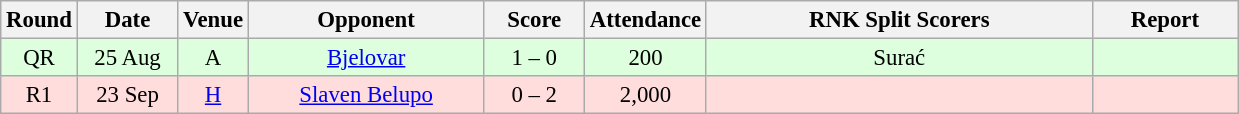<table class="wikitable sortable" style="text-align: center; font-size:95%;">
<tr>
<th width="30">Round</th>
<th width="60">Date<br></th>
<th width="20">Venue<br></th>
<th width="150">Opponent<br></th>
<th width="60">Score<br></th>
<th width="40">Attendance<br></th>
<th width="250">RNK Split Scorers</th>
<th width="90" class="unsortable">Report</th>
</tr>
<tr bgcolor="#ddffdd">
<td>QR</td>
<td>25 Aug</td>
<td>A</td>
<td><a href='#'>Bjelovar</a></td>
<td>1 – 0</td>
<td>200</td>
<td>Surać</td>
<td></td>
</tr>
<tr bgcolor="#ffdddd">
<td>R1</td>
<td>23 Sep</td>
<td><a href='#'>H</a></td>
<td><a href='#'>Slaven Belupo</a></td>
<td>0 – 2</td>
<td>2,000</td>
<td></td>
<td></td>
</tr>
</table>
